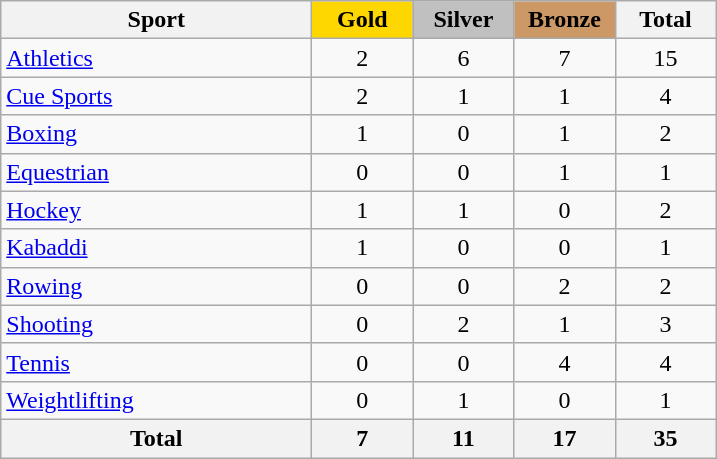<table class="wikitable" style="text-align:center;">
<tr>
<th width=200>Sport</th>
<td bgcolor=gold width=60><strong>Gold</strong></td>
<td bgcolor=silver width=60><strong>Silver</strong></td>
<td bgcolor=#cc9966 width=60><strong>Bronze</strong></td>
<th width=60>Total</th>
</tr>
<tr>
<td align=left><a href='#'>Athletics</a></td>
<td>2</td>
<td>6</td>
<td>7</td>
<td>15</td>
</tr>
<tr>
<td align=left><a href='#'>Cue Sports</a></td>
<td>2</td>
<td>1</td>
<td>1</td>
<td>4</td>
</tr>
<tr>
<td align=left><a href='#'>Boxing</a></td>
<td>1</td>
<td>0</td>
<td>1</td>
<td>2</td>
</tr>
<tr>
<td align=left><a href='#'>Equestrian</a></td>
<td>0</td>
<td>0</td>
<td>1</td>
<td>1</td>
</tr>
<tr>
<td align=left><a href='#'>Hockey</a></td>
<td>1</td>
<td>1</td>
<td>0</td>
<td>2</td>
</tr>
<tr>
<td align=left><a href='#'>Kabaddi</a></td>
<td>1</td>
<td>0</td>
<td>0</td>
<td>1</td>
</tr>
<tr>
<td align=left><a href='#'>Rowing</a></td>
<td>0</td>
<td>0</td>
<td>2</td>
<td>2</td>
</tr>
<tr>
<td align=left><a href='#'>Shooting</a></td>
<td>0</td>
<td>2</td>
<td>1</td>
<td>3</td>
</tr>
<tr>
<td align=left><a href='#'>Tennis</a></td>
<td>0</td>
<td>0</td>
<td>4</td>
<td>4</td>
</tr>
<tr>
<td align=left><a href='#'>Weightlifting</a></td>
<td>0</td>
<td>1</td>
<td>0</td>
<td>1</td>
</tr>
<tr>
<th>Total</th>
<th>7</th>
<th>11</th>
<th>17</th>
<th>35</th>
</tr>
</table>
